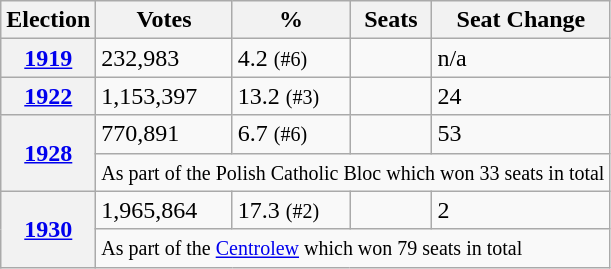<table class=wikitable>
<tr>
<th>Election</th>
<th>Votes</th>
<th>%</th>
<th>Seats</th>
<th>Seat Change</th>
</tr>
<tr>
<th><a href='#'>1919</a></th>
<td>232,983</td>
<td>4.2 <small>(#6)</small></td>
<td></td>
<td>n/a</td>
</tr>
<tr>
<th><a href='#'>1922</a></th>
<td>1,153,397</td>
<td>13.2 <small>(#3)</small></td>
<td></td>
<td>24</td>
</tr>
<tr>
<th rowspan="2"><a href='#'>1928</a></th>
<td>770,891</td>
<td>6.7 <small>(#6)</small></td>
<td></td>
<td>53</td>
</tr>
<tr>
<td colspan="4"><small>As part of the Polish Catholic Bloc which won 33 seats in total</small></td>
</tr>
<tr>
<th rowspan="2"><a href='#'>1930</a></th>
<td>1,965,864</td>
<td>17.3 <small>(#2)</small></td>
<td></td>
<td>2</td>
</tr>
<tr>
<td colspan="4"><small>As part of the <a href='#'>Centrolew</a> which won 79 seats in total</small></td>
</tr>
</table>
